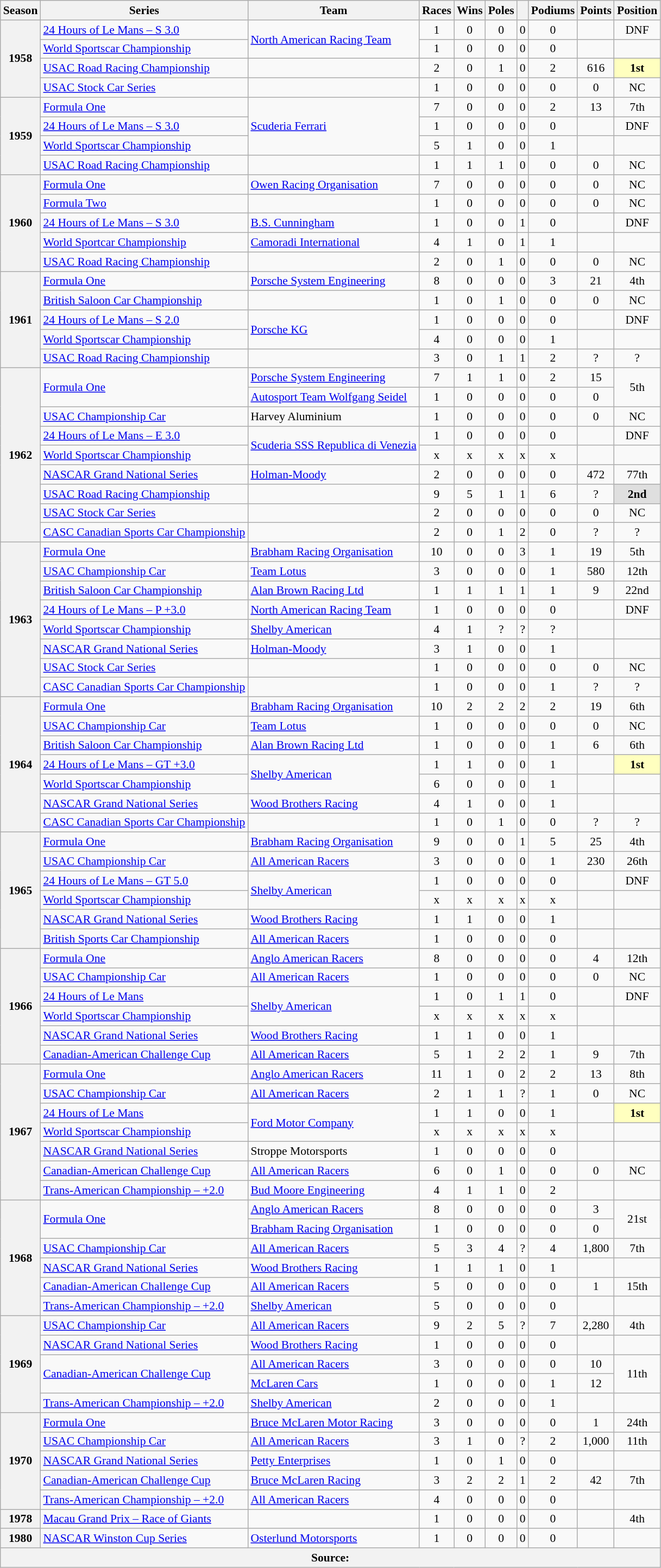<table class="wikitable" style="font-size: 90%; text-align:center">
<tr>
<th>Season</th>
<th>Series</th>
<th>Team</th>
<th>Races</th>
<th>Wins</th>
<th>Poles</th>
<th></th>
<th>Podiums</th>
<th>Points</th>
<th>Position</th>
</tr>
<tr>
<th rowspan=4>1958</th>
<td align=left><a href='#'>24 Hours of Le Mans – S 3.0</a></td>
<td align=left rowspan=2><a href='#'>North American Racing Team</a></td>
<td>1</td>
<td>0</td>
<td>0</td>
<td>0</td>
<td>0</td>
<td></td>
<td>DNF</td>
</tr>
<tr>
<td align=left><a href='#'>World Sportscar Championship</a></td>
<td>1</td>
<td>0</td>
<td>0</td>
<td>0</td>
<td>0</td>
<td></td>
<td></td>
</tr>
<tr>
<td align=left><a href='#'>USAC Road Racing Championship</a></td>
<td></td>
<td>2</td>
<td>0</td>
<td>1</td>
<td>0</td>
<td>2</td>
<td>616</td>
<td style="background:#FFFFBF;"><strong>1st</strong></td>
</tr>
<tr>
<td align=left><a href='#'>USAC Stock Car Series</a></td>
<td></td>
<td>1</td>
<td>0</td>
<td>0</td>
<td>0</td>
<td>0</td>
<td>0</td>
<td>NC</td>
</tr>
<tr>
<th rowspan=4>1959</th>
<td align=left><a href='#'>Formula One</a></td>
<td align=left rowspan=3><a href='#'>Scuderia Ferrari</a></td>
<td>7</td>
<td>0</td>
<td>0</td>
<td>0</td>
<td>2</td>
<td>13</td>
<td>7th</td>
</tr>
<tr>
<td align=left><a href='#'>24 Hours of Le Mans – S 3.0</a></td>
<td>1</td>
<td>0</td>
<td>0</td>
<td>0</td>
<td>0</td>
<td></td>
<td>DNF</td>
</tr>
<tr>
<td align=left><a href='#'>World Sportscar Championship</a></td>
<td>5</td>
<td>1</td>
<td>0</td>
<td>0</td>
<td>1</td>
<td></td>
<td></td>
</tr>
<tr>
<td align=left><a href='#'>USAC Road Racing Championship</a></td>
<td></td>
<td>1</td>
<td>1</td>
<td>1</td>
<td>0</td>
<td>0</td>
<td>0</td>
<td>NC</td>
</tr>
<tr>
<th rowspan=5>1960</th>
<td align=left><a href='#'>Formula One</a></td>
<td align=left><a href='#'>Owen Racing Organisation</a></td>
<td>7</td>
<td>0</td>
<td>0</td>
<td>0</td>
<td>0</td>
<td>0</td>
<td>NC</td>
</tr>
<tr>
<td align=left><a href='#'>Formula Two</a></td>
<td></td>
<td>1</td>
<td>0</td>
<td>0</td>
<td>0</td>
<td>0</td>
<td>0</td>
<td>NC</td>
</tr>
<tr>
<td align=left><a href='#'>24 Hours of Le Mans – S 3.0</a></td>
<td align=left><a href='#'>B.S. Cunningham</a></td>
<td>1</td>
<td>0</td>
<td>0</td>
<td>1</td>
<td>0</td>
<td></td>
<td>DNF</td>
</tr>
<tr>
<td align=left><a href='#'>World Sportcar Championship</a></td>
<td align=left><a href='#'>Camoradi International</a></td>
<td>4</td>
<td>1</td>
<td>0</td>
<td>1</td>
<td>1</td>
<td></td>
<td></td>
</tr>
<tr>
<td align=left><a href='#'>USAC Road Racing Championship</a></td>
<td></td>
<td>2</td>
<td>0</td>
<td>1</td>
<td>0</td>
<td>0</td>
<td>0</td>
<td>NC</td>
</tr>
<tr>
<th rowspan=5>1961</th>
<td align=left><a href='#'>Formula One</a></td>
<td align=left><a href='#'>Porsche System Engineering</a></td>
<td>8</td>
<td>0</td>
<td>0</td>
<td>0</td>
<td>3</td>
<td>21</td>
<td>4th</td>
</tr>
<tr>
<td align=left><a href='#'>British Saloon Car Championship</a></td>
<td></td>
<td>1</td>
<td>0</td>
<td>1</td>
<td>0</td>
<td>0</td>
<td>0</td>
<td>NC</td>
</tr>
<tr>
<td align=left><a href='#'>24 Hours of Le Mans – S 2.0</a></td>
<td align=left rowspan=2><a href='#'>Porsche KG</a></td>
<td>1</td>
<td>0</td>
<td>0</td>
<td>0</td>
<td>0</td>
<td></td>
<td>DNF</td>
</tr>
<tr>
<td align=left><a href='#'>World Sportscar Championship</a></td>
<td>4</td>
<td>0</td>
<td>0</td>
<td>0</td>
<td>1</td>
<td></td>
<td></td>
</tr>
<tr>
<td align=left><a href='#'>USAC Road Racing Championship</a></td>
<td></td>
<td>3</td>
<td>0</td>
<td>1</td>
<td>1</td>
<td>2</td>
<td>?</td>
<td>?</td>
</tr>
<tr>
<th rowspan=9>1962</th>
<td align=left rowspan=2><a href='#'>Formula One</a></td>
<td align=left><a href='#'>Porsche System Engineering</a></td>
<td>7</td>
<td>1</td>
<td>1</td>
<td>0</td>
<td>2</td>
<td>15</td>
<td rowspan=2>5th</td>
</tr>
<tr>
<td align=left><a href='#'>Autosport Team Wolfgang Seidel</a></td>
<td>1</td>
<td>0</td>
<td>0</td>
<td>0</td>
<td>0</td>
<td>0</td>
</tr>
<tr>
<td align=left><a href='#'>USAC Championship Car</a></td>
<td align=left>Harvey Aluminium</td>
<td>1</td>
<td>0</td>
<td>0</td>
<td>0</td>
<td>0</td>
<td>0</td>
<td>NC</td>
</tr>
<tr>
<td align=left><a href='#'>24 Hours of Le Mans – E 3.0</a></td>
<td align=left rowspan=2><a href='#'>Scuderia SSS Republica di Venezia</a></td>
<td>1</td>
<td>0</td>
<td>0</td>
<td>0</td>
<td>0</td>
<td></td>
<td>DNF</td>
</tr>
<tr>
<td align=left><a href='#'>World Sportscar Championship</a></td>
<td>x</td>
<td>x</td>
<td>x</td>
<td>x</td>
<td>x</td>
<td></td>
<td></td>
</tr>
<tr>
<td align=left><a href='#'>NASCAR Grand National Series</a></td>
<td align=left><a href='#'>Holman-Moody</a></td>
<td>2</td>
<td>0</td>
<td>0</td>
<td>0</td>
<td>0</td>
<td>472</td>
<td>77th</td>
</tr>
<tr>
<td align=left><a href='#'>USAC Road Racing Championship</a></td>
<td></td>
<td>9</td>
<td>5</td>
<td>1</td>
<td>1</td>
<td>6</td>
<td>?</td>
<td style="background:#DFDFDF;"><strong>2nd</strong></td>
</tr>
<tr>
<td align=left><a href='#'>USAC Stock Car Series</a></td>
<td></td>
<td>2</td>
<td>0</td>
<td>0</td>
<td>0</td>
<td>0</td>
<td>0</td>
<td>NC</td>
</tr>
<tr>
<td align=left><a href='#'>CASC Canadian Sports Car Championship</a></td>
<td></td>
<td>2</td>
<td>0</td>
<td>1</td>
<td>2</td>
<td>0</td>
<td>?</td>
<td>?</td>
</tr>
<tr>
<th rowspan=8>1963</th>
<td align=left><a href='#'>Formula One</a></td>
<td align=left><a href='#'>Brabham Racing Organisation</a></td>
<td>10</td>
<td>0</td>
<td>0</td>
<td>3</td>
<td>1</td>
<td>19</td>
<td>5th</td>
</tr>
<tr>
<td align=left><a href='#'>USAC Championship Car</a></td>
<td align=left><a href='#'>Team Lotus</a></td>
<td>3</td>
<td>0</td>
<td>0</td>
<td>0</td>
<td>1</td>
<td>580</td>
<td>12th</td>
</tr>
<tr>
<td align=left><a href='#'>British Saloon Car Championship</a></td>
<td align=left><a href='#'>Alan Brown Racing Ltd</a></td>
<td>1</td>
<td>1</td>
<td>1</td>
<td>1</td>
<td>1</td>
<td>9</td>
<td>22nd</td>
</tr>
<tr>
<td align=left><a href='#'>24 Hours of Le Mans – P +3.0</a></td>
<td align=left><a href='#'>North American Racing Team</a></td>
<td>1</td>
<td>0</td>
<td>0</td>
<td>0</td>
<td>0</td>
<td></td>
<td>DNF</td>
</tr>
<tr>
<td align=left><a href='#'>World Sportscar Championship</a></td>
<td align=left><a href='#'>Shelby American</a></td>
<td>4</td>
<td>1</td>
<td>?</td>
<td>?</td>
<td>?</td>
<td></td>
<td></td>
</tr>
<tr>
<td align=left><a href='#'>NASCAR Grand National Series</a></td>
<td align=left><a href='#'>Holman-Moody</a></td>
<td>3</td>
<td>1</td>
<td>0</td>
<td>0</td>
<td>1</td>
<td></td>
<td></td>
</tr>
<tr>
<td align=left><a href='#'>USAC Stock Car Series</a></td>
<td></td>
<td>1</td>
<td>0</td>
<td>0</td>
<td>0</td>
<td>0</td>
<td>0</td>
<td>NC</td>
</tr>
<tr>
<td align=left><a href='#'>CASC Canadian Sports Car Championship</a></td>
<td></td>
<td>1</td>
<td>0</td>
<td>0</td>
<td>0</td>
<td>1</td>
<td>?</td>
<td>?</td>
</tr>
<tr>
<th rowspan=7>1964</th>
<td align=left><a href='#'>Formula One</a></td>
<td align=left><a href='#'>Brabham Racing Organisation</a></td>
<td>10</td>
<td>2</td>
<td>2</td>
<td>2</td>
<td>2</td>
<td>19</td>
<td>6th</td>
</tr>
<tr>
<td align=left><a href='#'>USAC Championship Car</a></td>
<td align=left><a href='#'>Team Lotus</a></td>
<td>1</td>
<td>0</td>
<td>0</td>
<td>0</td>
<td>0</td>
<td>0</td>
<td>NC</td>
</tr>
<tr>
<td align=left><a href='#'>British Saloon Car Championship</a></td>
<td align=left><a href='#'>Alan Brown Racing Ltd</a></td>
<td>1</td>
<td>0</td>
<td>0</td>
<td>0</td>
<td>1</td>
<td>6</td>
<td>6th</td>
</tr>
<tr>
<td align=left><a href='#'>24 Hours of Le Mans – GT +3.0</a></td>
<td align=left rowspan=2><a href='#'>Shelby American</a></td>
<td>1</td>
<td>1</td>
<td>0</td>
<td>0</td>
<td>1</td>
<td></td>
<td style="background:#FFFFBF;"><strong>1st</strong></td>
</tr>
<tr>
<td align=left><a href='#'>World Sportscar Championship</a></td>
<td>6</td>
<td>0</td>
<td>0</td>
<td>0</td>
<td>1</td>
<td></td>
<td></td>
</tr>
<tr>
<td align=left><a href='#'>NASCAR Grand National Series</a></td>
<td align=left><a href='#'>Wood Brothers Racing</a></td>
<td>4</td>
<td>1</td>
<td>0</td>
<td>0</td>
<td>1</td>
<td></td>
<td></td>
</tr>
<tr>
<td align=left><a href='#'>CASC Canadian Sports Car Championship</a></td>
<td></td>
<td>1</td>
<td>0</td>
<td>1</td>
<td>0</td>
<td>0</td>
<td>?</td>
<td>?</td>
</tr>
<tr>
<th rowspan=6>1965</th>
<td align=left><a href='#'>Formula One</a></td>
<td align=left><a href='#'>Brabham Racing Organisation</a></td>
<td>9</td>
<td>0</td>
<td>0</td>
<td>1</td>
<td>5</td>
<td>25</td>
<td>4th</td>
</tr>
<tr>
<td align=left><a href='#'>USAC Championship Car</a></td>
<td align=left><a href='#'>All American Racers</a></td>
<td>3</td>
<td>0</td>
<td>0</td>
<td>0</td>
<td>1</td>
<td>230</td>
<td>26th</td>
</tr>
<tr>
<td align=left><a href='#'>24 Hours of Le Mans – GT 5.0</a></td>
<td align=left rowspan=2><a href='#'>Shelby American</a></td>
<td>1</td>
<td>0</td>
<td>0</td>
<td>0</td>
<td>0</td>
<td></td>
<td>DNF</td>
</tr>
<tr>
<td align=left><a href='#'>World Sportscar Championship</a></td>
<td>x</td>
<td>x</td>
<td>x</td>
<td>x</td>
<td>x</td>
<td></td>
<td></td>
</tr>
<tr>
<td align=left><a href='#'>NASCAR Grand National Series</a></td>
<td align=left><a href='#'>Wood Brothers Racing</a></td>
<td>1</td>
<td>1</td>
<td>0</td>
<td>0</td>
<td>1</td>
<td></td>
<td></td>
</tr>
<tr>
<td align=left><a href='#'>British Sports Car Championship</a></td>
<td align=left><a href='#'>All American Racers</a></td>
<td>1</td>
<td>0</td>
<td>0</td>
<td>0</td>
<td>0</td>
<td></td>
<td></td>
</tr>
<tr>
<th rowspan=6>1966</th>
<td align=left><a href='#'>Formula One</a></td>
<td align=left rowo><a href='#'>Anglo American Racers</a></td>
<td>8</td>
<td>0</td>
<td>0</td>
<td>0</td>
<td>0</td>
<td>4</td>
<td>12th</td>
</tr>
<tr>
<td align=left><a href='#'>USAC Championship Car</a></td>
<td align=left><a href='#'>All American Racers</a></td>
<td>1</td>
<td>0</td>
<td>0</td>
<td>0</td>
<td>0</td>
<td>0</td>
<td>NC</td>
</tr>
<tr>
<td align=left><a href='#'>24 Hours of Le Mans</a></td>
<td align=left rowspan=2><a href='#'>Shelby American</a></td>
<td>1</td>
<td>0</td>
<td>1</td>
<td>1</td>
<td>0</td>
<td></td>
<td>DNF</td>
</tr>
<tr>
<td align=left><a href='#'>World Sportscar Championship</a></td>
<td>x</td>
<td>x</td>
<td>x</td>
<td>x</td>
<td>x</td>
<td></td>
<td></td>
</tr>
<tr>
<td align=left><a href='#'>NASCAR Grand National Series</a></td>
<td align=left><a href='#'>Wood Brothers Racing</a></td>
<td>1</td>
<td>1</td>
<td>0</td>
<td>0</td>
<td>1</td>
<td></td>
<td></td>
</tr>
<tr>
<td align=left><a href='#'>Canadian-American Challenge Cup</a></td>
<td align=left><a href='#'>All American Racers</a></td>
<td>5</td>
<td>1</td>
<td>2</td>
<td>2</td>
<td>1</td>
<td>9</td>
<td>7th</td>
</tr>
<tr>
<th rowspan=7>1967</th>
<td align=left><a href='#'>Formula One</a></td>
<td align=left><a href='#'>Anglo American Racers</a></td>
<td>11</td>
<td>1</td>
<td>0</td>
<td>2</td>
<td>2</td>
<td>13</td>
<td>8th</td>
</tr>
<tr>
<td align=left><a href='#'>USAC Championship Car</a></td>
<td align=left><a href='#'>All American Racers</a></td>
<td>2</td>
<td>1</td>
<td>1</td>
<td>?</td>
<td>1</td>
<td>0</td>
<td>NC</td>
</tr>
<tr>
<td align=left><a href='#'>24 Hours of Le Mans</a></td>
<td align=left rowspan=2><a href='#'>Ford Motor Company</a></td>
<td>1</td>
<td>1</td>
<td>0</td>
<td>0</td>
<td>1</td>
<td></td>
<td style="background:#FFFFBF;"><strong>1st</strong></td>
</tr>
<tr>
<td align=left><a href='#'>World Sportscar Championship</a></td>
<td>x</td>
<td>x</td>
<td>x</td>
<td>x</td>
<td>x</td>
<td></td>
<td></td>
</tr>
<tr>
<td align=left><a href='#'>NASCAR Grand National Series</a></td>
<td align=left>Stroppe Motorsports</td>
<td>1</td>
<td>0</td>
<td>0</td>
<td>0</td>
<td>0</td>
<td></td>
<td></td>
</tr>
<tr>
<td align=left><a href='#'>Canadian-American Challenge Cup</a></td>
<td align=left><a href='#'>All American Racers</a></td>
<td>6</td>
<td>0</td>
<td>1</td>
<td>0</td>
<td>0</td>
<td>0</td>
<td>NC</td>
</tr>
<tr>
<td align=left><a href='#'>Trans-American Championship – +2.0</a></td>
<td align=left><a href='#'>Bud Moore Engineering</a></td>
<td>4</td>
<td>1</td>
<td>1</td>
<td>0</td>
<td>2</td>
<td></td>
<td></td>
</tr>
<tr>
<th rowspan=6>1968</th>
<td align=left rowspan=2><a href='#'>Formula One</a></td>
<td align=left><a href='#'>Anglo American Racers</a></td>
<td>8</td>
<td>0</td>
<td>0</td>
<td>0</td>
<td>0</td>
<td>3</td>
<td rowspan=2>21st</td>
</tr>
<tr>
<td align=left><a href='#'>Brabham Racing Organisation</a></td>
<td>1</td>
<td>0</td>
<td>0</td>
<td>0</td>
<td>0</td>
<td>0</td>
</tr>
<tr>
<td align=left><a href='#'>USAC Championship Car</a></td>
<td align=left><a href='#'>All American Racers</a></td>
<td>5</td>
<td>3</td>
<td>4</td>
<td>?</td>
<td>4</td>
<td>1,800</td>
<td>7th</td>
</tr>
<tr>
<td align=left><a href='#'>NASCAR Grand National Series</a></td>
<td align=left><a href='#'>Wood Brothers Racing</a></td>
<td>1</td>
<td>1</td>
<td>1</td>
<td>0</td>
<td>1</td>
<td></td>
<td></td>
</tr>
<tr>
<td align=left><a href='#'>Canadian-American Challenge Cup</a></td>
<td align=left><a href='#'>All American Racers</a></td>
<td>5</td>
<td>0</td>
<td>0</td>
<td>0</td>
<td>0</td>
<td>1</td>
<td>15th</td>
</tr>
<tr>
<td align=left><a href='#'>Trans-American Championship – +2.0</a></td>
<td align=left><a href='#'>Shelby American</a></td>
<td>5</td>
<td>0</td>
<td>0</td>
<td>0</td>
<td>0</td>
<td></td>
<td></td>
</tr>
<tr>
<th rowspan=5>1969</th>
<td align=left><a href='#'>USAC Championship Car</a></td>
<td align=left><a href='#'>All American Racers</a></td>
<td>9</td>
<td>2</td>
<td>5</td>
<td>?</td>
<td>7</td>
<td>2,280</td>
<td>4th</td>
</tr>
<tr>
<td align=left><a href='#'>NASCAR Grand National Series</a></td>
<td align=left><a href='#'>Wood Brothers Racing</a></td>
<td>1</td>
<td>0</td>
<td>0</td>
<td>0</td>
<td>0</td>
<td></td>
<td></td>
</tr>
<tr>
<td align=left rowspan=2><a href='#'>Canadian-American Challenge Cup</a></td>
<td align=left><a href='#'>All American Racers</a></td>
<td>3</td>
<td>0</td>
<td>0</td>
<td>0</td>
<td>0</td>
<td>10</td>
<td rowspan=2>11th</td>
</tr>
<tr>
<td align=left><a href='#'>McLaren Cars</a></td>
<td>1</td>
<td>0</td>
<td>0</td>
<td>0</td>
<td>1</td>
<td>12</td>
</tr>
<tr>
<td align=left><a href='#'>Trans-American Championship – +2.0</a></td>
<td align=left><a href='#'>Shelby American</a></td>
<td>2</td>
<td>0</td>
<td>0</td>
<td>0</td>
<td>1</td>
<td></td>
<td></td>
</tr>
<tr>
<th rowspan=5>1970</th>
<td align=left><a href='#'>Formula One</a></td>
<td align=left><a href='#'>Bruce McLaren Motor Racing</a></td>
<td>3</td>
<td>0</td>
<td>0</td>
<td>0</td>
<td>0</td>
<td>1</td>
<td>24th</td>
</tr>
<tr>
<td align=left><a href='#'>USAC Championship Car</a></td>
<td align=left><a href='#'>All American Racers</a></td>
<td>3</td>
<td>1</td>
<td>0</td>
<td>?</td>
<td>2</td>
<td>1,000</td>
<td>11th</td>
</tr>
<tr>
<td align=left><a href='#'>NASCAR Grand National Series</a></td>
<td align=left><a href='#'>Petty Enterprises</a></td>
<td>1</td>
<td>0</td>
<td>1</td>
<td>0</td>
<td>0</td>
<td></td>
<td></td>
</tr>
<tr>
<td align=left><a href='#'>Canadian-American Challenge Cup</a></td>
<td align=left><a href='#'>Bruce McLaren Racing</a></td>
<td>3</td>
<td>2</td>
<td>2</td>
<td>1</td>
<td>2</td>
<td>42</td>
<td>7th</td>
</tr>
<tr>
<td align=left><a href='#'>Trans-American Championship – +2.0</a></td>
<td align=left><a href='#'>All American Racers</a></td>
<td>4</td>
<td>0</td>
<td>0</td>
<td>0</td>
<td>0</td>
<td></td>
<td></td>
</tr>
<tr>
<th>1978</th>
<td align=left><a href='#'>Macau Grand Prix – Race of Giants</a></td>
<td></td>
<td>1</td>
<td>0</td>
<td>0</td>
<td>0</td>
<td>0</td>
<td></td>
<td>4th</td>
</tr>
<tr>
<th>1980</th>
<td align=left><a href='#'>NASCAR Winston Cup Series</a></td>
<td align=left><a href='#'>Osterlund Motorsports</a></td>
<td>1</td>
<td>0</td>
<td>0</td>
<td>0</td>
<td>0</td>
<td></td>
<td></td>
</tr>
<tr>
<th colspan=10>Source:</th>
</tr>
</table>
